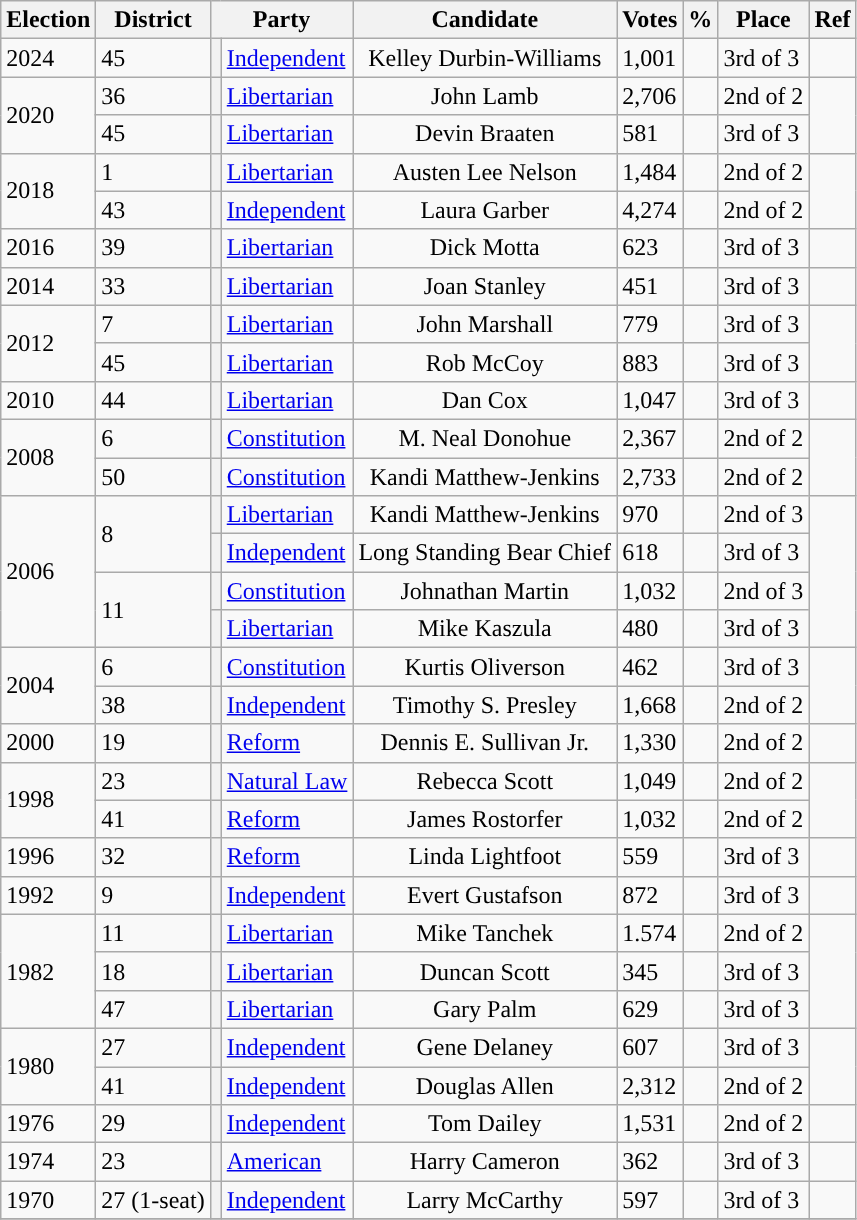<table class="wikitable sortable">
<tr>
<th>Election</th>
<th>District</th>
<th colspan=2>Party</th>
<th>Candidate</th>
<th>Votes</th>
<th>%</th>
<th>Place</th>
<th>Ref</th>
</tr>
<tr>
<td rowspan=1>2024</td>
<td>45</td>
<th style="background-color:"></th>
<td><a href='#'>Independent</a></td>
<td align="center">Kelley Durbin-Williams</td>
<td>1,001</td>
<td></td>
<td>3rd of 3</td>
<td rowspan=1></td>
</tr>
<tr>
<td rowspan=2>2020</td>
<td>36</td>
<th style="background-color:"></th>
<td><a href='#'>Libertarian</a></td>
<td align="center">John Lamb</td>
<td>2,706</td>
<td></td>
<td>2nd of 2</td>
<td rowspan=2></td>
</tr>
<tr>
<td>45</td>
<th style="background-color:"></th>
<td><a href='#'>Libertarian</a></td>
<td align="center">Devin Braaten</td>
<td>581</td>
<td></td>
<td>3rd of 3</td>
</tr>
<tr>
<td rowspan=2>2018</td>
<td>1</td>
<th style="background-color:"></th>
<td><a href='#'>Libertarian</a></td>
<td align="center">Austen Lee Nelson</td>
<td>1,484</td>
<td></td>
<td>2nd of 2</td>
<td rowspan=2></td>
</tr>
<tr>
<td>43</td>
<th style="background-color:"></th>
<td><a href='#'>Independent</a></td>
<td align="center">Laura Garber</td>
<td>4,274</td>
<td></td>
<td>2nd of 2</td>
</tr>
<tr>
<td rowspan=1>2016</td>
<td>39</td>
<th style="background-color:"></th>
<td><a href='#'>Libertarian</a></td>
<td align="center">Dick Motta</td>
<td>623</td>
<td></td>
<td>3rd of 3</td>
<td rowspan=1></td>
</tr>
<tr>
<td rowspan=1>2014</td>
<td>33</td>
<th style="background-color:"></th>
<td><a href='#'>Libertarian</a></td>
<td align="center">Joan Stanley</td>
<td>451</td>
<td></td>
<td>3rd of 3</td>
<td rowspan=1></td>
</tr>
<tr>
<td rowspan=2>2012</td>
<td>7</td>
<th style="background-color:"></th>
<td><a href='#'>Libertarian</a></td>
<td align="center">John Marshall</td>
<td>779</td>
<td></td>
<td>3rd of 3</td>
<td rowspan=2></td>
</tr>
<tr>
<td>45</td>
<th style="background-color:"></th>
<td><a href='#'>Libertarian</a></td>
<td align="center">Rob McCoy</td>
<td>883</td>
<td></td>
<td>3rd of 3</td>
</tr>
<tr>
<td rowspan=1>2010</td>
<td>44</td>
<th style="background-color:"></th>
<td><a href='#'>Libertarian</a></td>
<td align="center">Dan Cox</td>
<td>1,047</td>
<td></td>
<td>3rd of 3</td>
<td rowspan=1></td>
</tr>
<tr>
<td rowspan=2>2008</td>
<td>6</td>
<th style="background-color:"></th>
<td><a href='#'>Constitution</a></td>
<td align="center">M. Neal Donohue</td>
<td>2,367</td>
<td></td>
<td>2nd of 2</td>
<td rowspan=2></td>
</tr>
<tr>
<td>50</td>
<th style="background-color:"></th>
<td><a href='#'>Constitution</a></td>
<td align="center">Kandi Matthew-Jenkins</td>
<td>2,733</td>
<td></td>
<td>2nd of 2</td>
</tr>
<tr>
<td rowspan=4>2006</td>
<td rowspan=2>8</td>
<th style="background-color:"></th>
<td><a href='#'>Libertarian</a></td>
<td align="center">Kandi Matthew-Jenkins</td>
<td>970</td>
<td></td>
<td>2nd of 3</td>
<td rowspan=4></td>
</tr>
<tr>
<th style="background-color:"></th>
<td><a href='#'>Independent</a></td>
<td align="center">Long Standing Bear Chief</td>
<td>618</td>
<td></td>
<td>3rd of 3</td>
</tr>
<tr>
<td rowspan=2>11</td>
<th style="background-color:"></th>
<td><a href='#'>Constitution</a></td>
<td align="center">Johnathan Martin</td>
<td>1,032</td>
<td></td>
<td>2nd of 3</td>
</tr>
<tr>
<th style="background-color:"></th>
<td><a href='#'>Libertarian</a></td>
<td align="center">Mike Kaszula</td>
<td>480</td>
<td></td>
<td>3rd of 3</td>
</tr>
<tr>
<td rowspan=2>2004</td>
<td>6</td>
<th style="background-color:"></th>
<td><a href='#'>Constitution</a></td>
<td align="center">Kurtis Oliverson</td>
<td>462</td>
<td></td>
<td>3rd of 3</td>
<td rowspan=2></td>
</tr>
<tr>
<td>38</td>
<th style="background-color:"></th>
<td><a href='#'>Independent</a></td>
<td align="center">Timothy S. Presley</td>
<td>1,668</td>
<td></td>
<td>2nd of 2</td>
</tr>
<tr>
<td rowspan=1>2000</td>
<td>19</td>
<th style="background-color:"></th>
<td><a href='#'>Reform</a></td>
<td align="center">Dennis E. Sullivan Jr.</td>
<td>1,330</td>
<td></td>
<td>2nd of 2</td>
<td rowspan=1></td>
</tr>
<tr>
<td rowspan=2>1998</td>
<td>23</td>
<th style="background-color:"></th>
<td><a href='#'>Natural Law</a></td>
<td align="center">Rebecca Scott</td>
<td>1,049</td>
<td></td>
<td>2nd of 2</td>
<td rowspan=2></td>
</tr>
<tr>
<td>41</td>
<th style="background-color:"></th>
<td><a href='#'>Reform</a></td>
<td align="center">James Rostorfer</td>
<td>1,032</td>
<td></td>
<td>2nd of 2</td>
</tr>
<tr>
<td rowspan=1>1996</td>
<td>32</td>
<th style="background-color:"></th>
<td><a href='#'>Reform</a></td>
<td align="center">Linda Lightfoot</td>
<td>559</td>
<td></td>
<td>3rd of 3</td>
<td rowspan=1></td>
</tr>
<tr>
<td rowspan=1>1992</td>
<td>9</td>
<th style="background-color:"></th>
<td><a href='#'>Independent</a></td>
<td align="center">Evert Gustafson</td>
<td>872</td>
<td></td>
<td>3rd of 3</td>
<td rowspan=1></td>
</tr>
<tr>
<td rowspan=3>1982</td>
<td>11</td>
<th style="background-color:"></th>
<td><a href='#'>Libertarian</a></td>
<td align="center">Mike Tanchek</td>
<td>1.574</td>
<td></td>
<td>2nd of 2</td>
<td rowspan=3></td>
</tr>
<tr>
<td>18</td>
<th style="background-color:"></th>
<td><a href='#'>Libertarian</a></td>
<td align="center">Duncan Scott</td>
<td>345</td>
<td></td>
<td>3rd of 3</td>
</tr>
<tr>
<td>47</td>
<th style="background-color:"></th>
<td><a href='#'>Libertarian</a></td>
<td align="center">Gary Palm</td>
<td>629</td>
<td></td>
<td>3rd of 3</td>
</tr>
<tr>
<td rowspan=2>1980</td>
<td>27</td>
<th style="background-color:"></th>
<td><a href='#'>Independent</a></td>
<td align="center">Gene Delaney</td>
<td>607</td>
<td></td>
<td>3rd of 3</td>
<td rowspan=2></td>
</tr>
<tr>
<td>41</td>
<th style="background-color:"></th>
<td><a href='#'>Independent</a></td>
<td align="center">Douglas Allen</td>
<td>2,312</td>
<td></td>
<td>2nd of 2</td>
</tr>
<tr>
<td rowspan=1>1976</td>
<td>29</td>
<th style="background-color:"></th>
<td><a href='#'>Independent</a></td>
<td align="center">Tom Dailey</td>
<td>1,531</td>
<td></td>
<td>2nd of 2</td>
<td rowspan=1></td>
</tr>
<tr>
<td rowspan=1>1974</td>
<td>23</td>
<th style="background-color:"></th>
<td><a href='#'>American</a></td>
<td align="center">Harry Cameron</td>
<td>362</td>
<td></td>
<td>3rd of 3</td>
<td rowspan=1></td>
</tr>
<tr>
<td rowspan=1>1970</td>
<td>27 (1-seat)</td>
<th style="background-color:"></th>
<td><a href='#'>Independent</a></td>
<td align="center">Larry McCarthy</td>
<td>597</td>
<td></td>
<td>3rd of 3</td>
<td rowspan=1></td>
</tr>
<tr>
</tr>
</table>
